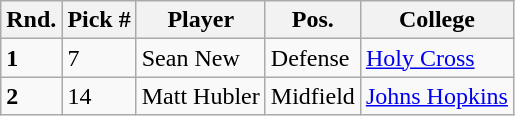<table class="wikitable">
<tr>
<th>Rnd.</th>
<th>Pick #</th>
<th>Player</th>
<th>Pos.</th>
<th>College</th>
</tr>
<tr>
<td><strong>1</strong></td>
<td>7</td>
<td>Sean New</td>
<td>Defense</td>
<td><a href='#'>Holy Cross</a></td>
</tr>
<tr>
<td><strong>2</strong></td>
<td>14</td>
<td>Matt Hubler</td>
<td>Midfield</td>
<td><a href='#'>Johns Hopkins</a></td>
</tr>
</table>
